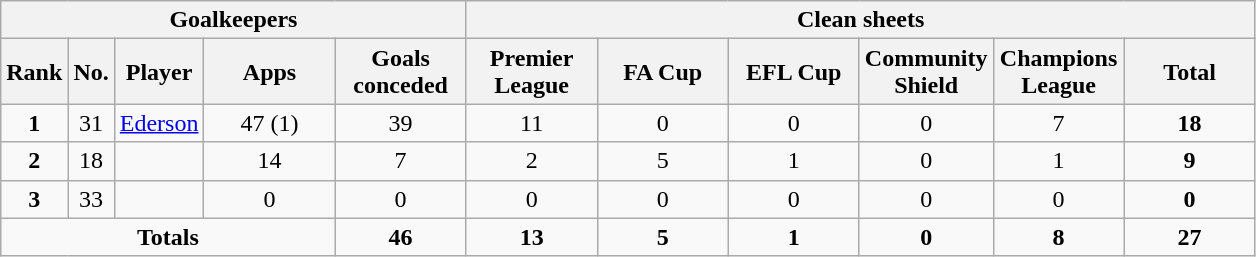<table class="wikitable sortable alternance" style="text-align:center">
<tr>
<th colspan="5">Goalkeepers</th>
<th colspan="6">Clean sheets</th>
</tr>
<tr>
<th>Rank</th>
<th>No.</th>
<th>Player</th>
<th width=80>Apps</th>
<th width=80>Goals conceded</th>
<th width=80>Premier League</th>
<th width=80>FA Cup</th>
<th width=80>EFL Cup</th>
<th width=80>Community Shield</th>
<th width=80>Champions League</th>
<th width=80>Total</th>
</tr>
<tr>
<td><strong>1</strong></td>
<td>31</td>
<td> <a href='#'>Ederson</a></td>
<td>47 (1)</td>
<td>39</td>
<td>11</td>
<td>0</td>
<td>0</td>
<td>0</td>
<td>7</td>
<td><strong>18</strong></td>
</tr>
<tr>
<td><strong>2</strong></td>
<td>18</td>
<td></td>
<td>14</td>
<td>7</td>
<td>2</td>
<td>5</td>
<td>1</td>
<td>0</td>
<td>1</td>
<td><strong>9</strong></td>
</tr>
<tr>
<td><strong>3</strong></td>
<td>33</td>
<td></td>
<td>0</td>
<td>0</td>
<td>0</td>
<td>0</td>
<td>0</td>
<td>0</td>
<td>0</td>
<td><strong>0</strong></td>
</tr>
<tr class="sortbottom">
<td colspan="4"><strong>Totals</strong></td>
<td><strong>46</strong></td>
<td><strong>13</strong></td>
<td><strong>5</strong></td>
<td><strong>1</strong></td>
<td><strong>0</strong></td>
<td><strong>8</strong></td>
<td><strong>27</strong></td>
</tr>
</table>
